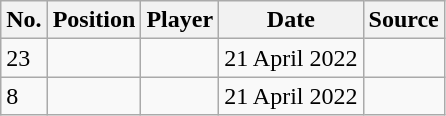<table class="wikitable plainrowheaders sortable" style="text-align:center; text-align:left">
<tr>
<th scope="col">No.</th>
<th scope="col">Position</th>
<th scope="col">Player</th>
<th><strong>Date</strong></th>
<th><strong>Source</strong></th>
</tr>
<tr>
<td>23</td>
<td></td>
<td></td>
<td>21 April 2022</td>
<td></td>
</tr>
<tr>
<td>8</td>
<td></td>
<td></td>
<td>21 April 2022</td>
<td></td>
</tr>
</table>
